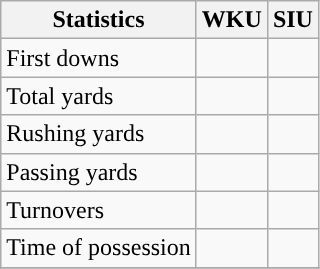<table class="wikitable" style="float: left;">
<tr>
<th>Statistics</th>
<th>WKU</th>
<th>SIU</th>
</tr>
<tr>
<td>First downs</td>
<td></td>
<td></td>
</tr>
<tr>
<td>Total yards</td>
<td></td>
<td></td>
</tr>
<tr>
<td>Rushing yards</td>
<td></td>
<td></td>
</tr>
<tr>
<td>Passing yards</td>
<td></td>
<td></td>
</tr>
<tr>
<td>Turnovers</td>
<td></td>
<td></td>
</tr>
<tr>
<td>Time of possession</td>
<td></td>
<td></td>
</tr>
<tr>
</tr>
</table>
